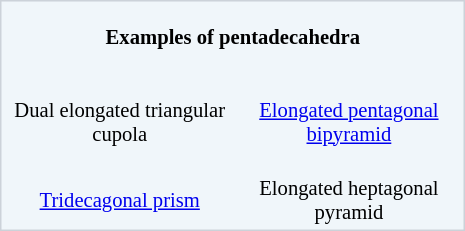<table style="float: right; margin: 0 0 1em 1em; width: 22.5em; font-size: 0.86em; line-height: normal; border: 1px solid #CCD2D9; background: #F0F6FA">
<tr>
<th colspan=2 style="padding-top:1.0em; padding-bottom:1.0em;">Examples of pentadecahedra</th>
</tr>
<tr>
<td align="center"><br>Dual elongated triangular cupola</td>
<td align=center><br><a href='#'>Elongated pentagonal bipyramid</a></td>
</tr>
<tr>
<td align=center><br><a href='#'>Tridecagonal prism</a></td>
<td align=center><br>Elongated heptagonal pyramid</td>
</tr>
</table>
